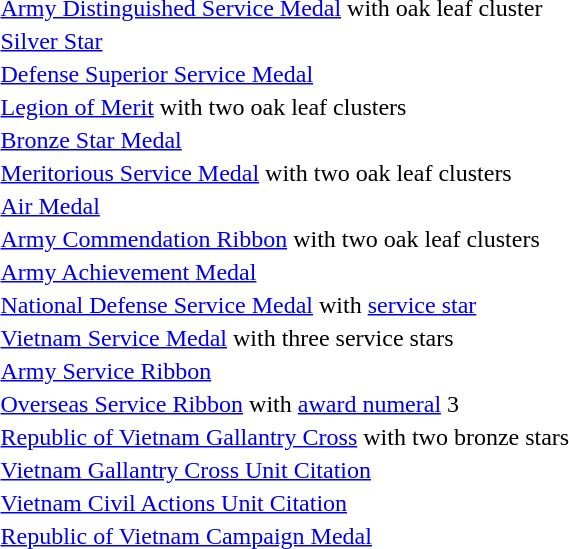<table>
<tr>
<td></td>
<td><a href='#'>Army Distinguished Service Medal</a> with oak leaf cluster</td>
</tr>
<tr>
<td></td>
<td><a href='#'>Silver Star</a></td>
</tr>
<tr>
<td></td>
<td><a href='#'>Defense Superior Service Medal</a></td>
</tr>
<tr>
<td></td>
<td><a href='#'>Legion of Merit</a> with two oak leaf clusters</td>
</tr>
<tr>
<td></td>
<td><a href='#'>Bronze Star Medal</a></td>
</tr>
<tr>
<td></td>
<td><a href='#'>Meritorious Service Medal</a> with two oak leaf clusters</td>
</tr>
<tr>
<td></td>
<td><a href='#'>Air Medal</a></td>
</tr>
<tr>
<td></td>
<td><a href='#'>Army Commendation Ribbon</a> with two oak leaf clusters</td>
</tr>
<tr>
<td></td>
<td><a href='#'>Army Achievement Medal</a></td>
</tr>
<tr>
<td></td>
<td><a href='#'>National Defense Service Medal</a> with <a href='#'>service star</a></td>
</tr>
<tr>
<td></td>
<td><a href='#'>Vietnam Service Medal</a> with three service stars</td>
</tr>
<tr>
<td></td>
<td><a href='#'>Army Service Ribbon</a></td>
</tr>
<tr>
<td><span></span></td>
<td><a href='#'>Overseas Service Ribbon</a> with <a href='#'>award numeral</a> 3</td>
</tr>
<tr>
<td></td>
<td><a href='#'>Republic of Vietnam Gallantry Cross</a> with two bronze stars</td>
</tr>
<tr>
<td></td>
<td><a href='#'>Vietnam Gallantry Cross Unit Citation</a></td>
</tr>
<tr>
<td></td>
<td><a href='#'>Vietnam Civil Actions Unit Citation</a></td>
</tr>
<tr>
<td></td>
<td><a href='#'>Republic of Vietnam Campaign Medal</a></td>
</tr>
</table>
